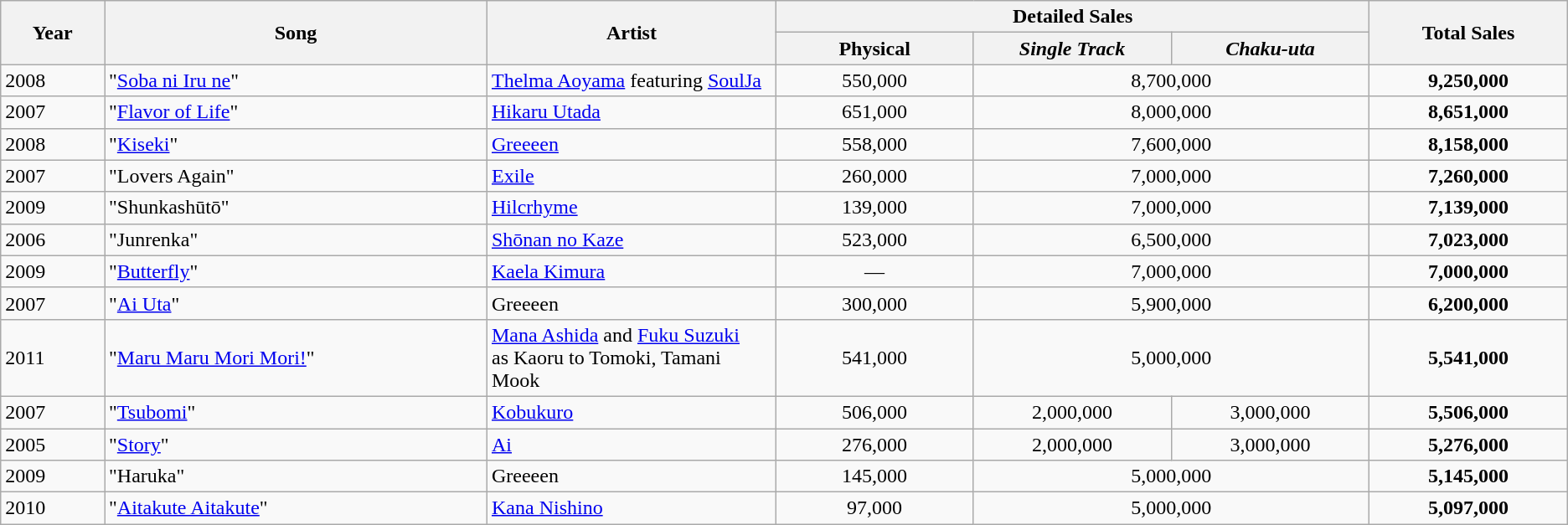<table class="wikitable">
<tr>
<th style="width: 5em;" rowspan="2">Year</th>
<th style="width: 20em;" rowspan="2">Song</th>
<th style="width: 15em;" rowspan="2">Artist</th>
<th style="width: 30em;" colspan="3">Detailed Sales</th>
<th style="width: 10em;" rowspan="2">Total Sales</th>
</tr>
<tr>
<th style="width: 10em;">Physical</th>
<th style="width: 10em;"><em>Single Track</em></th>
<th style="width: 10em;"><em>Chaku-uta</em></th>
</tr>
<tr>
<td>2008</td>
<td>"<a href='#'>Soba ni Iru ne</a>"</td>
<td><a href='#'>Thelma Aoyama</a> featuring <a href='#'>SoulJa</a></td>
<td style="text-align: center;">550,000</td>
<td style="text-align: center;" colspan="2">8,700,000</td>
<td style="text-align: center;"><strong>9,250,000</strong></td>
</tr>
<tr>
<td>2007</td>
<td>"<a href='#'>Flavor of Life</a>"</td>
<td><a href='#'>Hikaru Utada</a></td>
<td style="text-align: center;">651,000</td>
<td style="text-align: center;" colspan="2">8,000,000</td>
<td style="text-align: center;"><strong>8,651,000</strong></td>
</tr>
<tr>
<td>2008</td>
<td>"<a href='#'>Kiseki</a>"</td>
<td><a href='#'>Greeeen</a></td>
<td style="text-align: center;">558,000</td>
<td style="text-align: center;" colspan="2">7,600,000</td>
<td style="text-align: center;"><strong>8,158,000</strong></td>
</tr>
<tr>
<td>2007</td>
<td>"Lovers Again"</td>
<td><a href='#'>Exile</a></td>
<td style="text-align: center;">260,000</td>
<td style="text-align: center;" colspan="2">7,000,000</td>
<td style="text-align: center;"><strong>7,260,000</strong></td>
</tr>
<tr>
<td>2009</td>
<td>"Shunkashūtō"</td>
<td><a href='#'>Hilcrhyme</a></td>
<td style="text-align: center;">139,000</td>
<td style="text-align: center;" colspan="2">7,000,000</td>
<td style="text-align: center;"><strong>7,139,000</strong></td>
</tr>
<tr>
<td>2006</td>
<td>"Junrenka"</td>
<td><a href='#'>Shōnan no Kaze</a></td>
<td style="text-align: center;">523,000</td>
<td style="text-align: center;" colspan="2">6,500,000</td>
<td style="text-align: center;"><strong>7,023,000</strong></td>
</tr>
<tr>
<td>2009</td>
<td>"<a href='#'>Butterfly</a>"</td>
<td><a href='#'>Kaela Kimura</a></td>
<td style="text-align: center;">—</td>
<td style="text-align: center;" colspan="2">7,000,000</td>
<td style="text-align: center;"><strong>7,000,000</strong></td>
</tr>
<tr>
<td>2007</td>
<td>"<a href='#'>Ai Uta</a>"</td>
<td>Greeeen</td>
<td style="text-align: center;">300,000</td>
<td style="text-align: center;" colspan="2">5,900,000</td>
<td style="text-align: center;"><strong>6,200,000</strong></td>
</tr>
<tr>
<td>2011</td>
<td>"<a href='#'>Maru Maru Mori Mori!</a>"</td>
<td><a href='#'>Mana Ashida</a> and <a href='#'>Fuku Suzuki</a><br>as Kaoru to Tomoki, Tamani Mook</td>
<td style="text-align: center;">541,000</td>
<td style="text-align: center;" colspan="2">5,000,000</td>
<td style="text-align: center;"><strong>5,541,000</strong></td>
</tr>
<tr>
<td>2007</td>
<td>"<a href='#'>Tsubomi</a>"</td>
<td><a href='#'>Kobukuro</a></td>
<td style="text-align: center;">506,000</td>
<td style="text-align: center;">2,000,000</td>
<td style="text-align: center;">3,000,000</td>
<td style="text-align: center;"><strong>5,506,000</strong></td>
</tr>
<tr>
<td>2005</td>
<td>"<a href='#'>Story</a>"</td>
<td><a href='#'>Ai</a></td>
<td style="text-align: center;">276,000</td>
<td style="text-align: center;">2,000,000</td>
<td style="text-align: center;">3,000,000</td>
<td style="text-align: center;"><strong>5,276,000</strong></td>
</tr>
<tr>
<td>2009</td>
<td>"Haruka"</td>
<td>Greeeen</td>
<td style="text-align: center;">145,000</td>
<td style="text-align: center;" colspan="2">5,000,000</td>
<td style="text-align: center;"><strong>5,145,000</strong></td>
</tr>
<tr>
<td>2010</td>
<td>"<a href='#'>Aitakute Aitakute</a>"</td>
<td><a href='#'>Kana Nishino</a></td>
<td style="text-align: center;">97,000</td>
<td style="text-align: center;" colspan="2">5,000,000</td>
<td style="text-align: center;"><strong>5,097,000</strong></td>
</tr>
</table>
